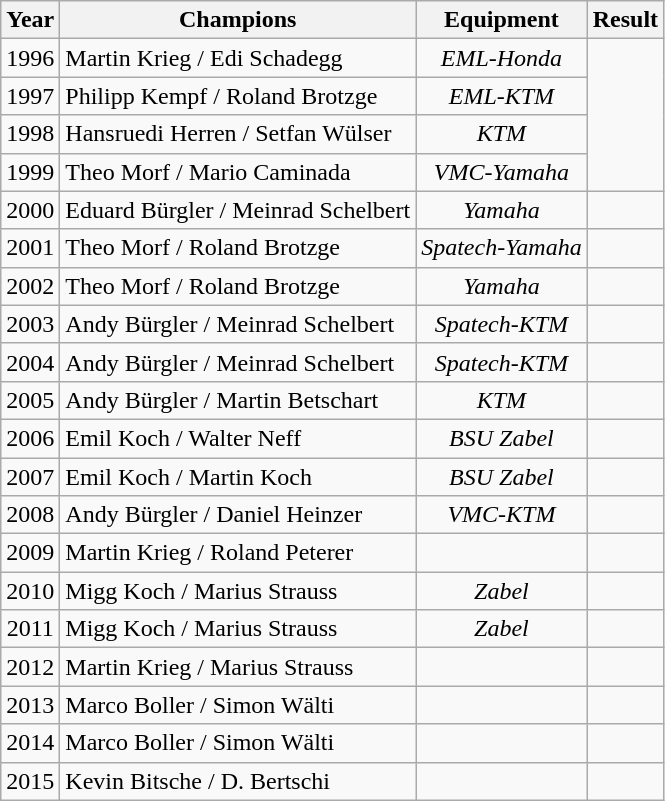<table class="wikitable">
<tr>
<th>Year</th>
<th>Champions</th>
<th>Equipment</th>
<th>Result</th>
</tr>
<tr align="center">
<td>1996</td>
<td align="left">Martin Krieg / Edi Schadegg</td>
<td><em>EML-Honda</em></td>
</tr>
<tr align="center">
<td>1997</td>
<td align="left">Philipp Kempf / Roland Brotzge</td>
<td><em>EML-KTM</em></td>
</tr>
<tr align="center">
<td>1998</td>
<td align="left">Hansruedi Herren / Setfan Wülser</td>
<td><em>KTM</em></td>
</tr>
<tr align="center">
<td>1999</td>
<td align="left">Theo Morf / Mario Caminada</td>
<td><em>VMC-Yamaha</em></td>
</tr>
<tr align="center">
<td>2000</td>
<td align="left">Eduard Bürgler / Meinrad Schelbert</td>
<td><em>Yamaha</em></td>
<td></td>
</tr>
<tr align="center">
<td>2001</td>
<td align="left">Theo Morf / Roland Brotzge</td>
<td><em>Spatech-Yamaha</em></td>
<td></td>
</tr>
<tr align="center">
<td>2002</td>
<td align="left">Theo Morf / Roland Brotzge</td>
<td><em>Yamaha</em></td>
<td></td>
</tr>
<tr align="center">
<td>2003</td>
<td align="left">Andy Bürgler / Meinrad Schelbert</td>
<td><em>Spatech-KTM</em></td>
<td></td>
</tr>
<tr align="center">
<td>2004</td>
<td align="left">Andy Bürgler / Meinrad Schelbert</td>
<td><em>Spatech-KTM</em></td>
<td></td>
</tr>
<tr align="center">
<td>2005</td>
<td align="left">Andy Bürgler / Martin Betschart</td>
<td><em>KTM</em></td>
<td></td>
</tr>
<tr align="center">
<td>2006</td>
<td align="left">Emil Koch / Walter Neff</td>
<td><em>BSU Zabel</em></td>
<td></td>
</tr>
<tr align="center">
<td>2007</td>
<td align="left">Emil Koch / Martin Koch</td>
<td><em>BSU Zabel</em></td>
<td></td>
</tr>
<tr align="center">
<td>2008</td>
<td align="left">Andy Bürgler / Daniel Heinzer</td>
<td><em>VMC-KTM</em></td>
<td></td>
</tr>
<tr align="center">
<td>2009</td>
<td align="left">Martin Krieg / Roland Peterer</td>
<td></td>
<td></td>
</tr>
<tr align="center">
<td>2010</td>
<td align="left">Migg Koch / Marius Strauss</td>
<td><em>Zabel</em></td>
<td></td>
</tr>
<tr align="center">
<td>2011</td>
<td align="left">Migg Koch / Marius Strauss</td>
<td><em>Zabel</em></td>
<td></td>
</tr>
<tr align="center">
<td>2012</td>
<td align="left">Martin Krieg / Marius Strauss</td>
<td></td>
<td></td>
</tr>
<tr align="center">
<td>2013</td>
<td align="left">Marco Boller /  Simon Wälti</td>
<td></td>
<td></td>
</tr>
<tr align="center">
<td>2014</td>
<td align="left">Marco Boller /  Simon Wälti</td>
<td></td>
<td></td>
</tr>
<tr align="center">
<td>2015</td>
<td align="left">Kevin Bitsche /  D. Bertschi</td>
<td></td>
<td></td>
</tr>
</table>
